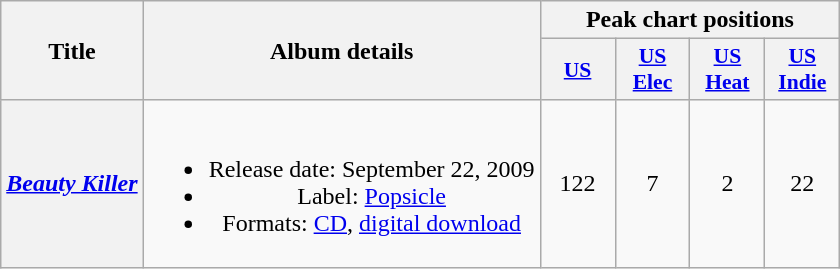<table class="wikitable plainrowheaders" style="text-align:center;">
<tr>
<th scope="col" rowspan="2">Title</th>
<th scope="col" rowspan="2">Album details</th>
<th scope="col" colspan="4">Peak chart positions</th>
</tr>
<tr>
<th scope="col" style="width:3em;font-size:90%;"><a href='#'>US</a><br></th>
<th scope="col" style="width:3em;font-size:90%;"><a href='#'>US Elec</a><br></th>
<th scope="col" style="width:3em;font-size:90%;"><a href='#'>US Heat</a><br></th>
<th scope="col" style="width:3em;font-size:90%;"><a href='#'>US Indie</a><br></th>
</tr>
<tr>
<th scope="row"><em><a href='#'>Beauty Killer</a></em></th>
<td><br><ul><li>Release date: September 22, 2009</li><li>Label: <a href='#'>Popsicle</a></li><li>Formats: <a href='#'>CD</a>, <a href='#'>digital download</a></li></ul></td>
<td>122</td>
<td>7</td>
<td>2</td>
<td>22</td>
</tr>
</table>
